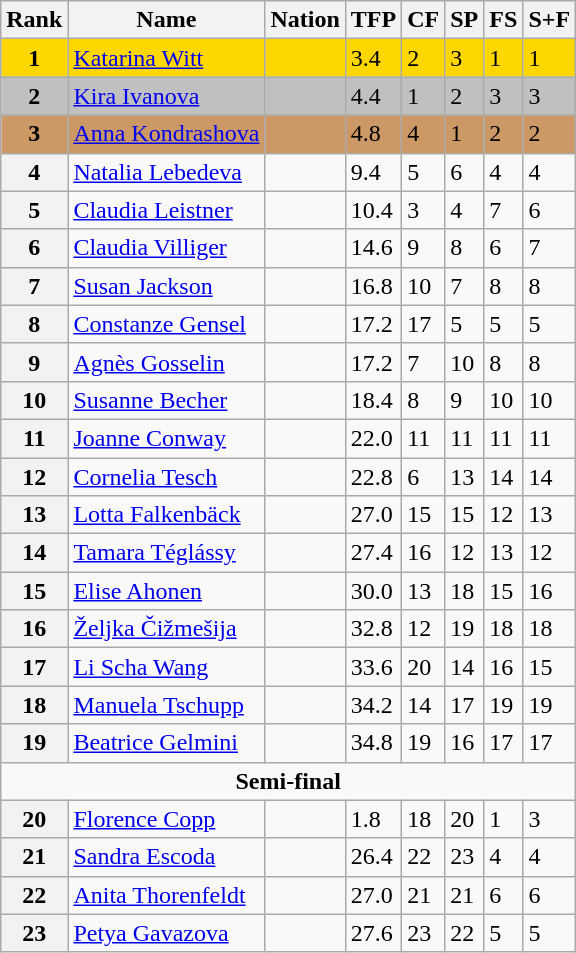<table class="wikitable">
<tr>
<th>Rank</th>
<th>Name</th>
<th>Nation</th>
<th>TFP</th>
<th>CF</th>
<th>SP</th>
<th>FS</th>
<th>S+F</th>
</tr>
<tr bgcolor="gold">
<td align="center"><strong>1</strong></td>
<td><a href='#'>Katarina Witt</a></td>
<td></td>
<td>3.4</td>
<td>2</td>
<td>3</td>
<td>1</td>
<td>1</td>
</tr>
<tr bgcolor="silver">
<td align="center"><strong>2</strong></td>
<td><a href='#'>Kira Ivanova</a></td>
<td></td>
<td>4.4</td>
<td>1</td>
<td>2</td>
<td>3</td>
<td>3</td>
</tr>
<tr bgcolor="cc9966">
<td align="center"><strong>3</strong></td>
<td><a href='#'>Anna Kondrashova</a></td>
<td></td>
<td>4.8</td>
<td>4</td>
<td>1</td>
<td>2</td>
<td>2</td>
</tr>
<tr>
<th>4</th>
<td><a href='#'>Natalia Lebedeva</a></td>
<td></td>
<td>9.4</td>
<td>5</td>
<td>6</td>
<td>4</td>
<td>4</td>
</tr>
<tr>
<th>5</th>
<td><a href='#'>Claudia Leistner</a></td>
<td></td>
<td>10.4</td>
<td>3</td>
<td>4</td>
<td>7</td>
<td>6</td>
</tr>
<tr>
<th>6</th>
<td><a href='#'>Claudia Villiger</a></td>
<td></td>
<td>14.6</td>
<td>9</td>
<td>8</td>
<td>6</td>
<td>7</td>
</tr>
<tr>
<th>7</th>
<td><a href='#'>Susan Jackson</a></td>
<td></td>
<td>16.8</td>
<td>10</td>
<td>7</td>
<td>8</td>
<td>8</td>
</tr>
<tr>
<th>8</th>
<td><a href='#'>Constanze Gensel</a></td>
<td></td>
<td>17.2</td>
<td>17</td>
<td>5</td>
<td>5</td>
<td>5</td>
</tr>
<tr>
<th>9</th>
<td><a href='#'>Agnès Gosselin</a></td>
<td></td>
<td>17.2</td>
<td>7</td>
<td>10</td>
<td>8</td>
<td>8</td>
</tr>
<tr>
<th>10</th>
<td><a href='#'>Susanne Becher</a></td>
<td></td>
<td>18.4</td>
<td>8</td>
<td>9</td>
<td>10</td>
<td>10</td>
</tr>
<tr>
<th>11</th>
<td><a href='#'>Joanne Conway</a></td>
<td></td>
<td>22.0</td>
<td>11</td>
<td>11</td>
<td>11</td>
<td>11</td>
</tr>
<tr>
<th>12</th>
<td><a href='#'>Cornelia Tesch</a></td>
<td></td>
<td>22.8</td>
<td>6</td>
<td>13</td>
<td>14</td>
<td>14</td>
</tr>
<tr>
<th>13</th>
<td><a href='#'>Lotta Falkenbäck</a></td>
<td></td>
<td>27.0</td>
<td>15</td>
<td>15</td>
<td>12</td>
<td>13</td>
</tr>
<tr>
<th>14</th>
<td><a href='#'>Tamara Téglássy</a></td>
<td></td>
<td>27.4</td>
<td>16</td>
<td>12</td>
<td>13</td>
<td>12</td>
</tr>
<tr>
<th>15</th>
<td><a href='#'>Elise Ahonen</a></td>
<td></td>
<td>30.0</td>
<td>13</td>
<td>18</td>
<td>15</td>
<td>16</td>
</tr>
<tr>
<th>16</th>
<td><a href='#'>Željka Čižmešija</a></td>
<td></td>
<td>32.8</td>
<td>12</td>
<td>19</td>
<td>18</td>
<td>18</td>
</tr>
<tr>
<th>17</th>
<td><a href='#'>Li Scha Wang</a></td>
<td></td>
<td>33.6</td>
<td>20</td>
<td>14</td>
<td>16</td>
<td>15</td>
</tr>
<tr>
<th>18</th>
<td><a href='#'>Manuela Tschupp</a></td>
<td></td>
<td>34.2</td>
<td>14</td>
<td>17</td>
<td>19</td>
<td>19</td>
</tr>
<tr>
<th>19</th>
<td><a href='#'>Beatrice Gelmini</a></td>
<td></td>
<td>34.8</td>
<td>19</td>
<td>16</td>
<td>17</td>
<td>17</td>
</tr>
<tr>
<td colspan=8 align=center><strong>Semi-final</strong></td>
</tr>
<tr>
<th>20</th>
<td><a href='#'>Florence Copp</a></td>
<td></td>
<td>1.8</td>
<td>18</td>
<td>20</td>
<td>1</td>
<td>3</td>
</tr>
<tr>
<th>21</th>
<td><a href='#'>Sandra Escoda</a></td>
<td></td>
<td>26.4</td>
<td>22</td>
<td>23</td>
<td>4</td>
<td>4</td>
</tr>
<tr>
<th>22</th>
<td><a href='#'>Anita Thorenfeldt</a></td>
<td></td>
<td>27.0</td>
<td>21</td>
<td>21</td>
<td>6</td>
<td>6</td>
</tr>
<tr>
<th>23</th>
<td><a href='#'>Petya Gavazova</a></td>
<td></td>
<td>27.6</td>
<td>23</td>
<td>22</td>
<td>5</td>
<td>5</td>
</tr>
</table>
